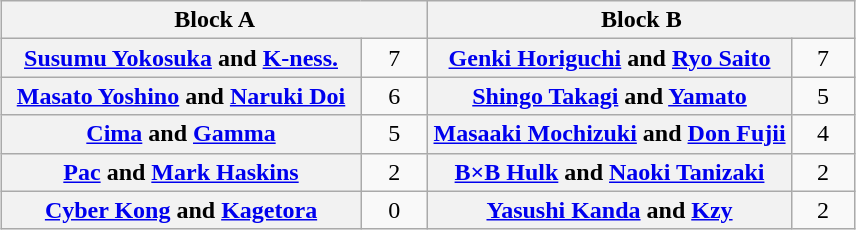<table class="wikitable" style="margin: 1em auto 1em auto;text-align:center">
<tr>
<th colspan="2" style="width:50%">Block A</th>
<th colspan="2" style="width:50%">Block B</th>
</tr>
<tr>
<th><a href='#'>Susumu Yokosuka</a> and <a href='#'>K-ness.</a></th>
<td style="width:35px">7</td>
<th><a href='#'>Genki Horiguchi</a> and <a href='#'>Ryo Saito</a></th>
<td style="width:35px">7</td>
</tr>
<tr>
<th><a href='#'>Masato Yoshino</a> and <a href='#'>Naruki Doi</a></th>
<td>6</td>
<th><a href='#'>Shingo Takagi</a> and <a href='#'>Yamato</a></th>
<td>5</td>
</tr>
<tr>
<th><a href='#'>Cima</a> and <a href='#'>Gamma</a></th>
<td>5</td>
<th><a href='#'>Masaaki Mochizuki</a> and <a href='#'>Don Fujii</a></th>
<td>4</td>
</tr>
<tr>
<th><a href='#'>Pac</a> and <a href='#'>Mark Haskins</a></th>
<td>2</td>
<th><a href='#'>B×B Hulk</a> and <a href='#'>Naoki Tanizaki</a></th>
<td>2</td>
</tr>
<tr>
<th><a href='#'>Cyber Kong</a> and <a href='#'>Kagetora</a></th>
<td>0</td>
<th><a href='#'>Yasushi Kanda</a> and <a href='#'>Kzy</a></th>
<td>2</td>
</tr>
</table>
